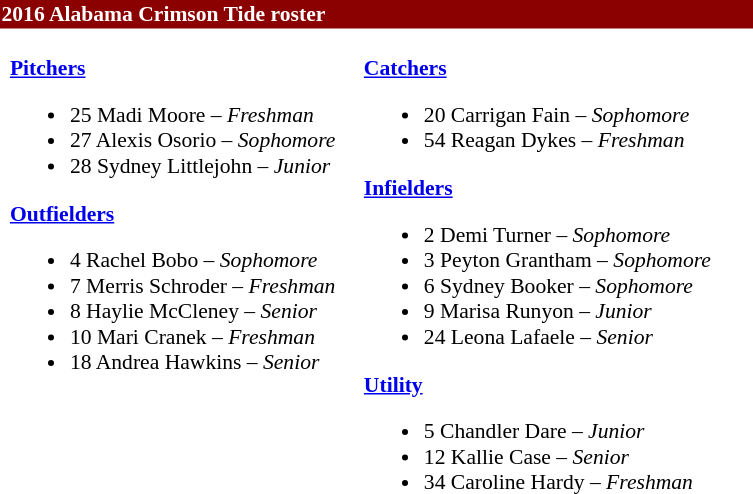<table class="toccolours" style="border-collapse:collapse; font-size:90%;">
<tr>
<td colspan="9" style="background-color: #8B0000; color: #FFFFFF"><strong>2016 Alabama Crimson Tide roster</strong></td>
</tr>
<tr>
</tr>
<tr>
<td width="03"> </td>
<td valign="top"><br><strong><a href='#'>Pitchers</a></strong><ul><li>25 Madi Moore – <em>Freshman</em></li><li>27 Alexis Osorio – <em>Sophomore</em></li><li>28 Sydney Littlejohn – <em>Junior</em></li></ul><strong><a href='#'>Outfielders</a></strong><ul><li>4 Rachel Bobo – <em>Sophomore</em></li><li>7 Merris Schroder – <em>Freshman</em></li><li>8 Haylie McCleney – <em>Senior</em></li><li>10 Mari Cranek – <em>Freshman</em></li><li>18 Andrea Hawkins – <em>Senior</em></li></ul></td>
<td width="15"> </td>
<td valign="top"><br><strong><a href='#'>Catchers</a></strong><ul><li>20 Carrigan Fain – <em>Sophomore</em></li><li>54 Reagan Dykes – <em>Freshman</em></li></ul><strong><a href='#'>Infielders</a></strong><ul><li>2 Demi Turner – <em>Sophomore</em></li><li>3 Peyton Grantham – <em>Sophomore</em></li><li>6 Sydney Booker – <em>Sophomore</em></li><li>9 Marisa Runyon – <em>Junior</em></li><li>24 Leona Lafaele – <em>Senior</em></li></ul><strong><a href='#'>Utility</a></strong><ul><li>5 Chandler Dare – <em>Junior</em></li><li>12 Kallie Case – <em>Senior</em></li><li>34 Caroline Hardy – <em>Freshman</em></li></ul></td>
<td width="25"> </td>
</tr>
</table>
